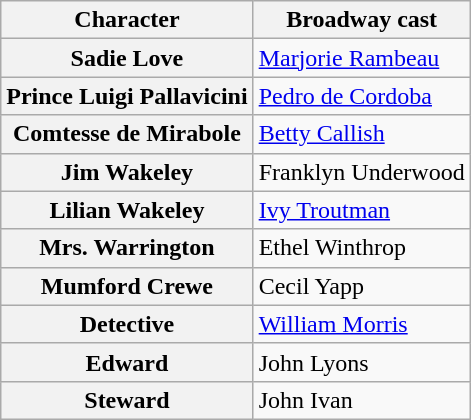<table class="wikitable sortable plainrowheaders">
<tr>
<th scope="col">Character</th>
<th scope="col">Broadway cast</th>
</tr>
<tr>
<th scope="row">Sadie Love</th>
<td><a href='#'>Marjorie Rambeau</a></td>
</tr>
<tr>
<th scope="row">Prince Luigi Pallavicini</th>
<td><a href='#'>Pedro de Cordoba</a></td>
</tr>
<tr>
<th scope="row">Comtesse de Mirabole</th>
<td><a href='#'>Betty Callish</a></td>
</tr>
<tr>
<th scope="row">Jim Wakeley</th>
<td>Franklyn Underwood</td>
</tr>
<tr>
<th scope="row">Lilian Wakeley</th>
<td><a href='#'>Ivy Troutman</a></td>
</tr>
<tr>
<th scope="row">Mrs. Warrington</th>
<td>Ethel Winthrop</td>
</tr>
<tr>
<th scope="row">Mumford Crewe</th>
<td>Cecil Yapp</td>
</tr>
<tr>
<th scope="row">Detective</th>
<td><a href='#'>William Morris</a></td>
</tr>
<tr>
<th scope="row">Edward</th>
<td>John Lyons</td>
</tr>
<tr>
<th scope="row">Steward</th>
<td>John Ivan</td>
</tr>
</table>
